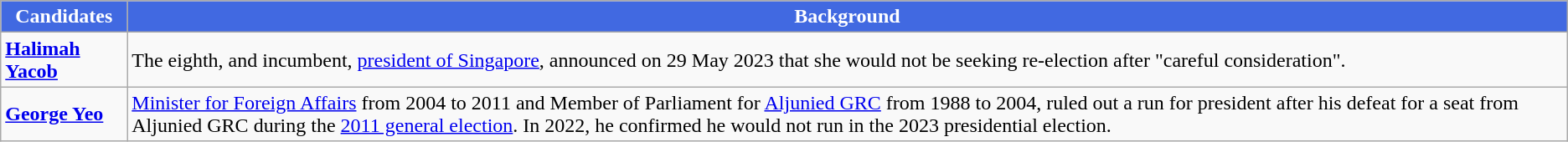<table class="wikitable">
<tr>
<th style="background:RoyalBlue; color: white;">Candidates</th>
<th style="background:RoyalBlue; color: white;">Background</th>
</tr>
<tr>
<td><strong><a href='#'>Halimah Yacob</a></strong></td>
<td>The eighth, and incumbent, <a href='#'>president of Singapore</a>, announced on 29 May 2023 that she would not be seeking re-election after "careful consideration".</td>
</tr>
<tr>
<td><strong><a href='#'>George Yeo</a></strong></td>
<td><a href='#'>Minister for Foreign Affairs</a> from 2004 to 2011 and Member of Parliament for <a href='#'>Aljunied GRC</a> from 1988 to 2004, ruled out a run for president after his defeat for a seat from Aljunied GRC during the <a href='#'>2011 general election</a>. In 2022, he confirmed he would not run in the 2023 presidential election.</td>
</tr>
</table>
